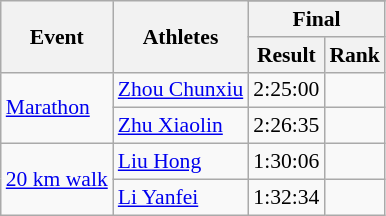<table class=wikitable style="font-size:90%">
<tr>
<th rowspan=3>Event</th>
<th rowspan=3>Athletes</th>
</tr>
<tr>
<th colspan=2>Final</th>
</tr>
<tr>
<th>Result</th>
<th>Rank</th>
</tr>
<tr>
<td rowspan="2"><a href='#'>Marathon</a></td>
<td><a href='#'>Zhou Chunxiu</a></td>
<td align=center>2:25:00</td>
<td align=center></td>
</tr>
<tr>
<td><a href='#'>Zhu Xiaolin</a></td>
<td align=center>2:26:35</td>
<td align=center></td>
</tr>
<tr>
<td rowspan="2"><a href='#'>20 km walk</a></td>
<td><a href='#'>Liu Hong</a></td>
<td align=center>1:30:06</td>
<td align=center></td>
</tr>
<tr>
<td><a href='#'>Li Yanfei</a></td>
<td align=center>1:32:34</td>
<td align=center></td>
</tr>
</table>
